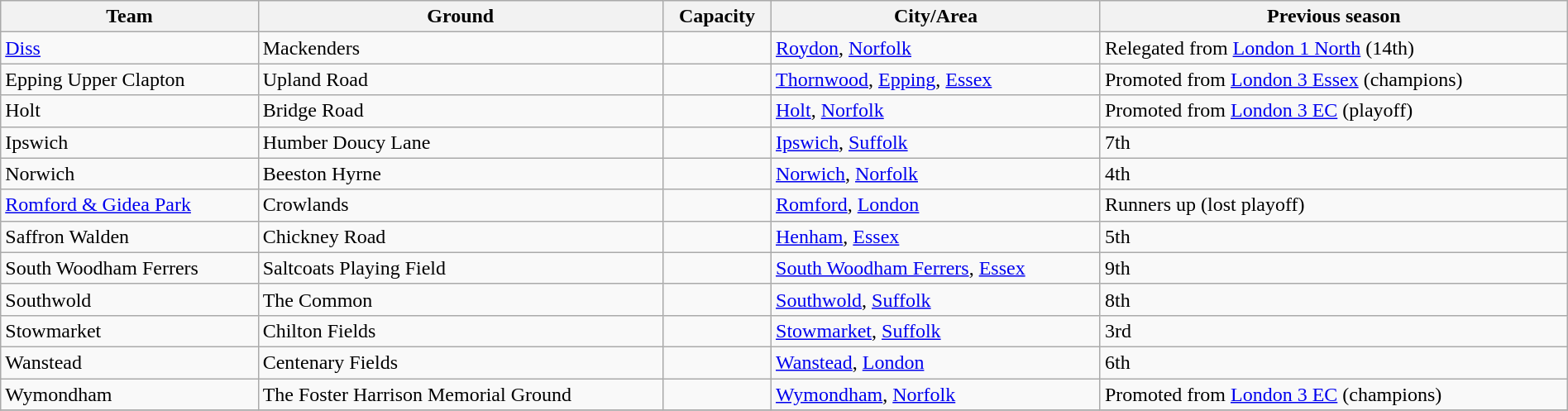<table class="wikitable sortable" width=100%>
<tr>
<th>Team</th>
<th>Ground</th>
<th>Capacity</th>
<th>City/Area</th>
<th>Previous season</th>
</tr>
<tr>
<td><a href='#'>Diss</a></td>
<td>Mackenders</td>
<td></td>
<td><a href='#'>Roydon</a>, <a href='#'>Norfolk</a></td>
<td>Relegated from <a href='#'>London 1 North</a> (14th)</td>
</tr>
<tr>
<td>Epping Upper Clapton</td>
<td>Upland Road</td>
<td></td>
<td><a href='#'>Thornwood</a>, <a href='#'>Epping</a>, <a href='#'>Essex</a></td>
<td>Promoted from <a href='#'>London 3 Essex</a> (champions)</td>
</tr>
<tr>
<td>Holt</td>
<td>Bridge Road</td>
<td></td>
<td><a href='#'>Holt</a>, <a href='#'>Norfolk</a></td>
<td>Promoted from <a href='#'>London 3 EC</a> (playoff)</td>
</tr>
<tr>
<td>Ipswich</td>
<td>Humber Doucy Lane</td>
<td></td>
<td><a href='#'>Ipswich</a>, <a href='#'>Suffolk</a></td>
<td>7th</td>
</tr>
<tr>
<td>Norwich</td>
<td>Beeston Hyrne</td>
<td></td>
<td><a href='#'>Norwich</a>, <a href='#'>Norfolk</a></td>
<td>4th</td>
</tr>
<tr>
<td><a href='#'>Romford & Gidea Park</a></td>
<td>Crowlands</td>
<td></td>
<td><a href='#'>Romford</a>, <a href='#'>London</a></td>
<td>Runners up (lost playoff)</td>
</tr>
<tr>
<td>Saffron Walden</td>
<td>Chickney Road</td>
<td></td>
<td><a href='#'>Henham</a>, <a href='#'>Essex</a></td>
<td>5th</td>
</tr>
<tr>
<td>South Woodham Ferrers</td>
<td>Saltcoats Playing Field</td>
<td></td>
<td><a href='#'>South Woodham Ferrers</a>, <a href='#'>Essex</a></td>
<td>9th</td>
</tr>
<tr>
<td>Southwold</td>
<td>The Common</td>
<td></td>
<td><a href='#'>Southwold</a>, <a href='#'>Suffolk</a></td>
<td>8th</td>
</tr>
<tr>
<td>Stowmarket</td>
<td>Chilton Fields</td>
<td></td>
<td><a href='#'>Stowmarket</a>, <a href='#'>Suffolk</a></td>
<td>3rd</td>
</tr>
<tr>
<td>Wanstead</td>
<td>Centenary Fields</td>
<td></td>
<td><a href='#'>Wanstead</a>, <a href='#'>London</a></td>
<td>6th</td>
</tr>
<tr>
<td>Wymondham</td>
<td>The Foster Harrison Memorial Ground</td>
<td></td>
<td><a href='#'>Wymondham</a>, <a href='#'>Norfolk</a></td>
<td>Promoted from <a href='#'>London 3 EC</a> (champions)</td>
</tr>
<tr>
</tr>
</table>
